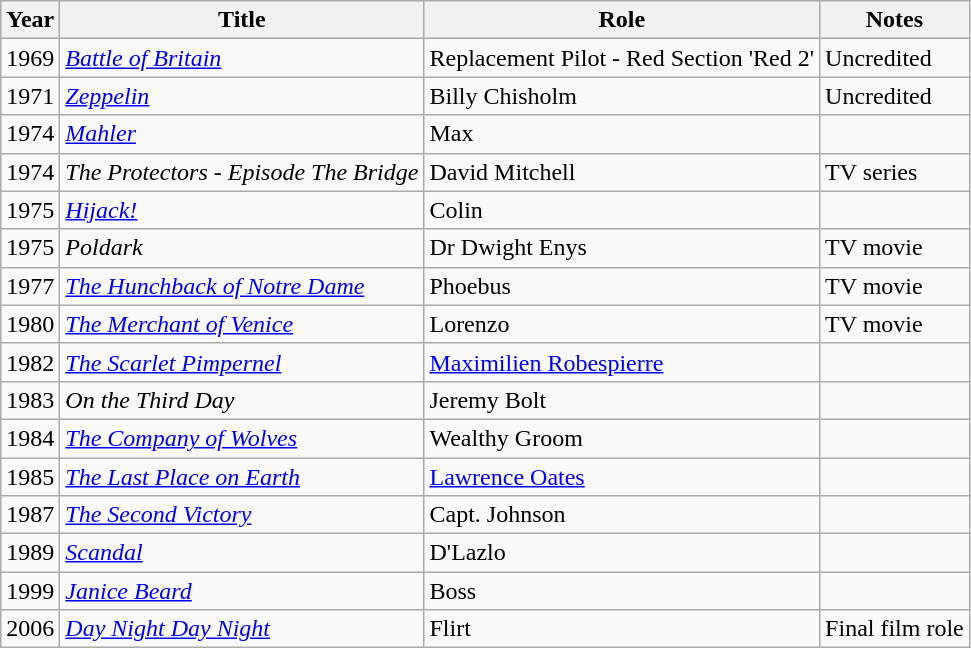<table class="wikitable">
<tr>
<th>Year</th>
<th>Title</th>
<th>Role</th>
<th>Notes</th>
</tr>
<tr>
<td>1969</td>
<td><em><a href='#'>Battle of Britain</a></em></td>
<td>Replacement Pilot - Red Section 'Red 2'</td>
<td>Uncredited</td>
</tr>
<tr>
<td>1971</td>
<td><em><a href='#'>Zeppelin</a></em></td>
<td>Billy Chisholm</td>
<td>Uncredited</td>
</tr>
<tr>
<td>1974</td>
<td><em><a href='#'>Mahler</a></em></td>
<td>Max</td>
<td></td>
</tr>
<tr>
<td>1974</td>
<td><em>The Protectors - Episode The Bridge</em></td>
<td>David Mitchell</td>
<td>TV series</td>
</tr>
<tr>
<td>1975</td>
<td><em><a href='#'>Hijack!</a></em></td>
<td>Colin</td>
<td></td>
</tr>
<tr>
<td>1975</td>
<td><em>Poldark</em></td>
<td>Dr Dwight Enys</td>
<td>TV movie</td>
</tr>
<tr>
<td>1977</td>
<td><em><a href='#'>The Hunchback of Notre Dame</a></em></td>
<td>Phoebus</td>
<td>TV movie</td>
</tr>
<tr>
<td>1980</td>
<td><em><a href='#'>The Merchant of Venice</a></em></td>
<td>Lorenzo</td>
<td>TV movie</td>
</tr>
<tr>
<td>1982</td>
<td><em><a href='#'>The Scarlet Pimpernel</a></em></td>
<td><a href='#'>Maximilien Robespierre</a></td>
<td></td>
</tr>
<tr>
<td>1983</td>
<td><em>On the Third Day</em></td>
<td>Jeremy Bolt</td>
<td></td>
</tr>
<tr>
<td>1984</td>
<td><em><a href='#'>The Company of Wolves</a></em></td>
<td>Wealthy Groom</td>
<td></td>
</tr>
<tr>
<td>1985</td>
<td><em><a href='#'>The Last Place on Earth</a></em></td>
<td><a href='#'>Lawrence Oates</a></td>
<td></td>
</tr>
<tr>
<td>1987</td>
<td><em><a href='#'>The Second Victory</a></em></td>
<td>Capt. Johnson</td>
<td></td>
</tr>
<tr>
<td>1989</td>
<td><em><a href='#'>Scandal</a></em></td>
<td>D'Lazlo</td>
<td></td>
</tr>
<tr>
<td>1999</td>
<td><em><a href='#'>Janice Beard</a></em></td>
<td>Boss</td>
<td></td>
</tr>
<tr>
<td>2006</td>
<td><em><a href='#'>Day Night Day Night</a></em></td>
<td>Flirt</td>
<td>Final film role</td>
</tr>
</table>
